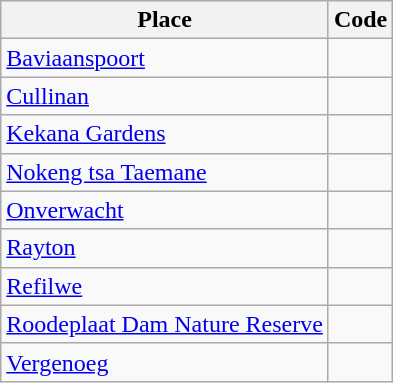<table class="wikitable sortable" border="1">
<tr>
<th>Place</th>
<th>Code</th>
</tr>
<tr>
<td><a href='#'>Baviaanspoort</a></td>
<td></td>
</tr>
<tr>
<td><a href='#'>Cullinan</a></td>
<td></td>
</tr>
<tr>
<td><a href='#'>Kekana Gardens</a></td>
<td></td>
</tr>
<tr>
<td><a href='#'>Nokeng tsa Taemane</a></td>
<td></td>
</tr>
<tr>
<td><a href='#'>Onverwacht</a></td>
<td></td>
</tr>
<tr>
<td><a href='#'>Rayton</a></td>
<td></td>
</tr>
<tr>
<td><a href='#'>Refilwe</a></td>
<td></td>
</tr>
<tr>
<td><a href='#'>Roodeplaat Dam Nature Reserve</a></td>
<td></td>
</tr>
<tr>
<td><a href='#'>Vergenoeg</a></td>
<td></td>
</tr>
</table>
